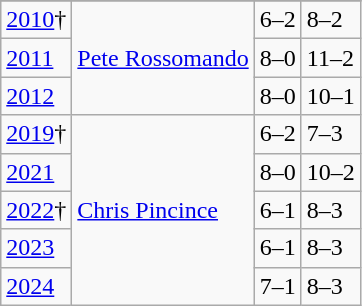<table class="wikitable">
<tr>
</tr>
<tr>
<td><a href='#'>2010</a>†</td>
<td rowspan=3><a href='#'>Pete Rossomando</a></td>
<td>6–2</td>
<td>8–2</td>
</tr>
<tr>
<td><a href='#'>2011</a></td>
<td>8–0</td>
<td>11–2</td>
</tr>
<tr>
<td><a href='#'>2012</a></td>
<td>8–0</td>
<td>10–1</td>
</tr>
<tr>
<td><a href='#'>2019</a>†</td>
<td rowspan=5><a href='#'>Chris Pincince</a></td>
<td>6–2</td>
<td>7–3</td>
</tr>
<tr>
<td><a href='#'>2021</a></td>
<td>8–0</td>
<td>10–2</td>
</tr>
<tr>
<td><a href='#'>2022</a>†</td>
<td>6–1</td>
<td>8–3</td>
</tr>
<tr>
<td><a href='#'>2023</a></td>
<td>6–1</td>
<td>8–3</td>
</tr>
<tr>
<td><a href='#'>2024</a></td>
<td>7–1</td>
<td>8–3</td>
</tr>
</table>
